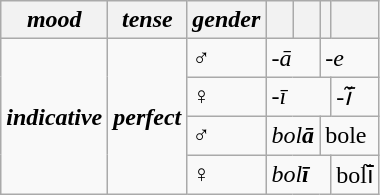<table class="wikitable">
<tr>
<th><em>mood</em></th>
<th><em>tense</em></th>
<th><em>gender</em></th>
<th></th>
<th></th>
<th></th>
<th></th>
</tr>
<tr>
<td rowspan="4"><strong><em>indicative</em></strong></td>
<td rowspan="4"><strong><em>perfect</em></strong></td>
<td>♂</td>
<td colspan="2"><em>-ā</em></td>
<td colspan="2"><em>-e</em></td>
</tr>
<tr>
<td>♀</td>
<td colspan="3"><em>-ī</em></td>
<td><em>-ī̃</em></td>
</tr>
<tr>
<td>♂</td>
<td colspan="2"><em>bol<strong>ā<strong><em></td>
<td colspan="2"></em>bol</strong>e</em></strong></td>
</tr>
<tr>
<td>♀</td>
<td colspan="3"><em>bol<strong>ī<strong><em></td>
<td></em>bol</strong>ī̃</em></strong></td>
</tr>
</table>
